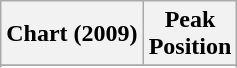<table class="wikitable sortable">
<tr>
<th>Chart (2009)</th>
<th>Peak<br>Position</th>
</tr>
<tr>
</tr>
<tr>
</tr>
<tr>
</tr>
<tr>
</tr>
<tr>
</tr>
<tr>
</tr>
</table>
